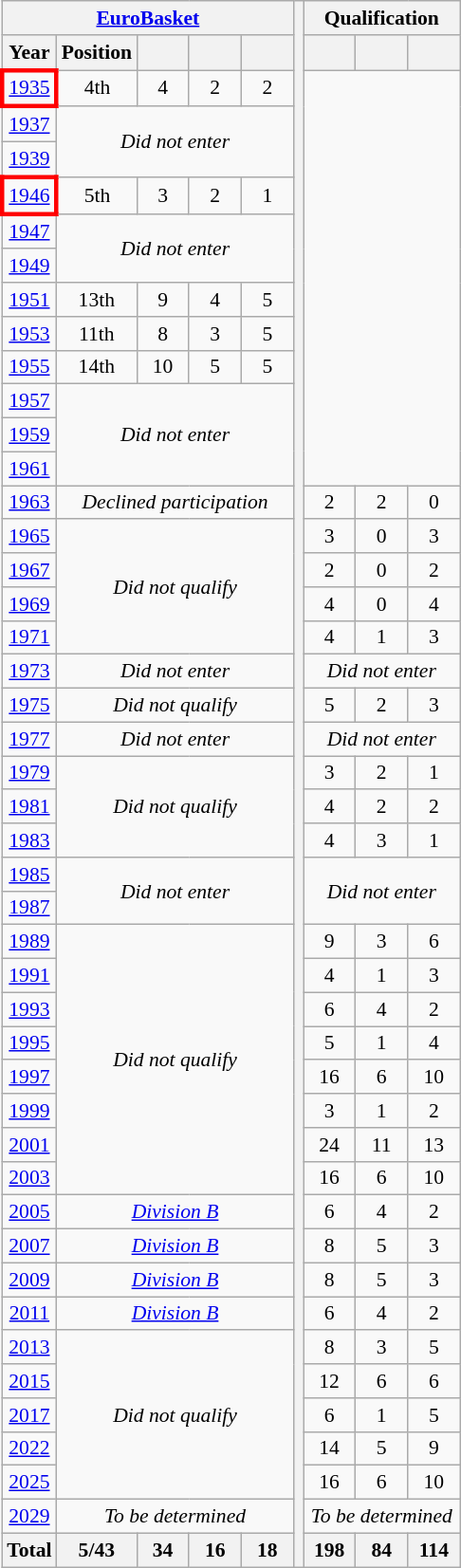<table class="wikitable" style="text-align: center;font-size:90%;">
<tr>
<th colspan=5><a href='#'>EuroBasket</a></th>
<th rowspan=46></th>
<th colspan=3>Qualification</th>
</tr>
<tr>
<th>Year</th>
<th>Position</th>
<th width=30></th>
<th width=30></th>
<th width=30></th>
<th width=30></th>
<th width=30></th>
<th width=30></th>
</tr>
<tr>
<td style="border: 3px solid red"> <a href='#'>1935</a></td>
<td>4th</td>
<td>4</td>
<td>2</td>
<td>2</td>
</tr>
<tr>
<td> <a href='#'>1937</a></td>
<td colspan=4 rowspan=2><em>Did not enter</em></td>
</tr>
<tr>
<td> <a href='#'>1939</a></td>
</tr>
<tr>
<td style="border: 3px solid red"> <a href='#'>1946</a></td>
<td>5th</td>
<td>3</td>
<td>2</td>
<td>1</td>
</tr>
<tr>
<td> <a href='#'>1947</a></td>
<td colspan=4 rowspan=2><em>Did not enter</em></td>
</tr>
<tr>
<td> <a href='#'>1949</a></td>
</tr>
<tr>
<td> <a href='#'>1951</a></td>
<td>13th</td>
<td>9</td>
<td>4</td>
<td>5</td>
</tr>
<tr>
<td> <a href='#'>1953</a></td>
<td>11th</td>
<td>8</td>
<td>3</td>
<td>5</td>
</tr>
<tr>
<td> <a href='#'>1955</a></td>
<td>14th</td>
<td>10</td>
<td>5</td>
<td>5</td>
</tr>
<tr>
<td> <a href='#'>1957</a></td>
<td colspan=4 rowspan=3><em>Did not enter</em></td>
</tr>
<tr>
<td> <a href='#'>1959</a></td>
</tr>
<tr>
<td> <a href='#'>1961</a></td>
</tr>
<tr>
<td> <a href='#'>1963</a></td>
<td colspan=4><em>Declined participation</em></td>
<td>2</td>
<td>2</td>
<td>0</td>
</tr>
<tr>
<td> <a href='#'>1965</a></td>
<td colspan=4 rowspan=4><em>Did not qualify</em></td>
<td>3</td>
<td>0</td>
<td>3</td>
</tr>
<tr>
<td> <a href='#'>1967</a></td>
<td>2</td>
<td>0</td>
<td>2</td>
</tr>
<tr>
<td> <a href='#'>1969</a></td>
<td>4</td>
<td>0</td>
<td>4</td>
</tr>
<tr>
<td> <a href='#'>1971</a></td>
<td>4</td>
<td>1</td>
<td>3</td>
</tr>
<tr>
<td> <a href='#'>1973</a></td>
<td colspan=4 rowspan=1><em>Did not enter</em></td>
<td colspan=3><em>Did not enter</em></td>
</tr>
<tr>
<td> <a href='#'>1975</a></td>
<td colspan=4 rowspan=1><em>Did not qualify</em></td>
<td>5</td>
<td>2</td>
<td>3</td>
</tr>
<tr>
<td> <a href='#'>1977</a></td>
<td colspan=4 rowspan=1><em>Did not enter</em></td>
<td colspan=3><em>Did not enter</em></td>
</tr>
<tr>
<td> <a href='#'>1979</a></td>
<td colspan=4 rowspan=3><em>Did not qualify</em></td>
<td>3</td>
<td>2</td>
<td>1</td>
</tr>
<tr>
<td> <a href='#'>1981</a></td>
<td>4</td>
<td>2</td>
<td>2</td>
</tr>
<tr>
<td> <a href='#'>1983</a></td>
<td>4</td>
<td>3</td>
<td>1</td>
</tr>
<tr>
<td> <a href='#'>1985</a></td>
<td colspan=4 rowspan=2><em>Did not enter</em></td>
<td colspan=3 rowspan=2><em>Did not enter</em></td>
</tr>
<tr>
<td> <a href='#'>1987</a></td>
</tr>
<tr>
<td> <a href='#'>1989</a></td>
<td colspan=4 rowspan=8><em>Did not qualify</em></td>
<td>9</td>
<td>3</td>
<td>6</td>
</tr>
<tr>
<td> <a href='#'>1991</a></td>
<td>4</td>
<td>1</td>
<td>3</td>
</tr>
<tr>
<td> <a href='#'>1993</a></td>
<td>6</td>
<td>4</td>
<td>2</td>
</tr>
<tr>
<td> <a href='#'>1995</a></td>
<td>5</td>
<td>1</td>
<td>4</td>
</tr>
<tr>
<td> <a href='#'>1997</a></td>
<td>16</td>
<td>6</td>
<td>10</td>
</tr>
<tr>
<td> <a href='#'>1999</a></td>
<td>3</td>
<td>1</td>
<td>2</td>
</tr>
<tr>
<td> <a href='#'>2001</a></td>
<td>24</td>
<td>11</td>
<td>13</td>
</tr>
<tr>
<td> <a href='#'>2003</a></td>
<td>16</td>
<td>6</td>
<td>10</td>
</tr>
<tr>
<td> <a href='#'>2005</a></td>
<td colspan=4><em><a href='#'>Division B</a></em></td>
<td>6</td>
<td>4</td>
<td>2</td>
</tr>
<tr>
<td> <a href='#'>2007</a></td>
<td colspan=4><em><a href='#'>Division B</a></em></td>
<td>8</td>
<td>5</td>
<td>3</td>
</tr>
<tr>
<td> <a href='#'>2009</a></td>
<td colspan=4><em><a href='#'>Division B</a></em></td>
<td>8</td>
<td>5</td>
<td>3</td>
</tr>
<tr>
<td> <a href='#'>2011</a></td>
<td colspan=4><em><a href='#'>Division B</a></em></td>
<td>6</td>
<td>4</td>
<td>2</td>
</tr>
<tr>
<td> <a href='#'>2013</a></td>
<td colspan=4 rowspan=5><em>Did not qualify</em></td>
<td>8</td>
<td>3</td>
<td>5</td>
</tr>
<tr>
<td> <a href='#'>2015</a></td>
<td>12</td>
<td>6</td>
<td>6</td>
</tr>
<tr>
<td> <a href='#'>2017</a></td>
<td>6</td>
<td>1</td>
<td>5</td>
</tr>
<tr>
<td> <a href='#'>2022</a></td>
<td>14</td>
<td>5</td>
<td>9</td>
</tr>
<tr>
<td> <a href='#'>2025</a></td>
<td>16</td>
<td>6</td>
<td>10</td>
</tr>
<tr>
<td> <a href='#'>2029</a></td>
<td colspan=4><em>To be determined</em></td>
<td colspan=3><em>To be determined</em></td>
</tr>
<tr>
<th>Total</th>
<th>5/43</th>
<th>34</th>
<th>16</th>
<th>18</th>
<th>198</th>
<th>84</th>
<th>114</th>
</tr>
</table>
